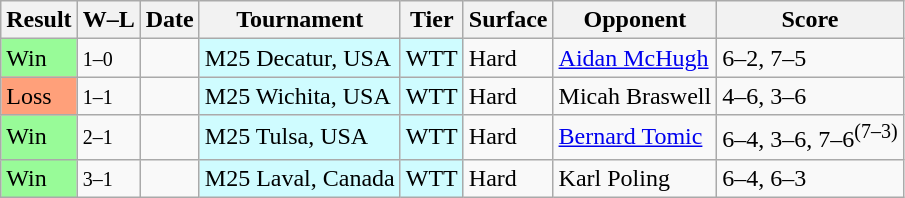<table class="sortable wikitable">
<tr>
<th>Result</th>
<th class="unsortable">W–L</th>
<th>Date</th>
<th>Tournament</th>
<th>Tier</th>
<th>Surface</th>
<th>Opponent</th>
<th class="unsortable">Score</th>
</tr>
<tr>
<td bgcolor=98FB98>Win</td>
<td><small>1–0</small></td>
<td></td>
<td style="background:#cffcff;">M25 Decatur, USA</td>
<td style="background:#cffcff;">WTT</td>
<td>Hard</td>
<td> <a href='#'>Aidan McHugh</a></td>
<td>6–2, 7–5</td>
</tr>
<tr>
<td bgcolor=FFA07A>Loss</td>
<td><small>1–1</small></td>
<td></td>
<td style="background:#cffcff;">M25 Wichita, USA</td>
<td style="background:#cffcff;">WTT</td>
<td>Hard</td>
<td> Micah Braswell</td>
<td>4–6, 3–6</td>
</tr>
<tr>
<td bgcolor=98FB98>Win</td>
<td><small>2–1</small></td>
<td></td>
<td style="background:#cffcff;">M25 Tulsa, USA</td>
<td style="background:#cffcff;">WTT</td>
<td>Hard</td>
<td> <a href='#'>Bernard Tomic</a></td>
<td>6–4, 3–6, 7–6<sup>(7–3)</sup></td>
</tr>
<tr>
<td bgcolor=98FB98>Win</td>
<td><small>3–1</small></td>
<td></td>
<td style="background:#cffcff;">M25 Laval, Canada</td>
<td style="background:#cffcff;">WTT</td>
<td>Hard</td>
<td> Karl Poling</td>
<td>6–4, 6–3</td>
</tr>
</table>
